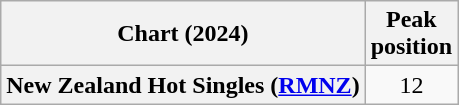<table class="wikitable sortable plainrowheaders" style="text-align:center">
<tr>
<th scope="col">Chart (2024)</th>
<th scope="col">Peak<br>position</th>
</tr>
<tr>
<th scope="row">New Zealand Hot Singles (<a href='#'>RMNZ</a>)</th>
<td>12</td>
</tr>
</table>
